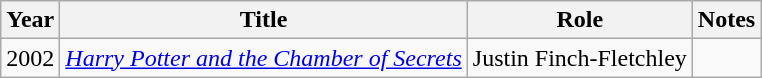<table class="wikitable">
<tr>
<th>Year</th>
<th>Title</th>
<th>Role</th>
<th>Notes</th>
</tr>
<tr>
<td>2002</td>
<td><em><a href='#'>Harry Potter and the Chamber of Secrets</a></em></td>
<td>Justin Finch-Fletchley</td>
<td></td>
</tr>
</table>
